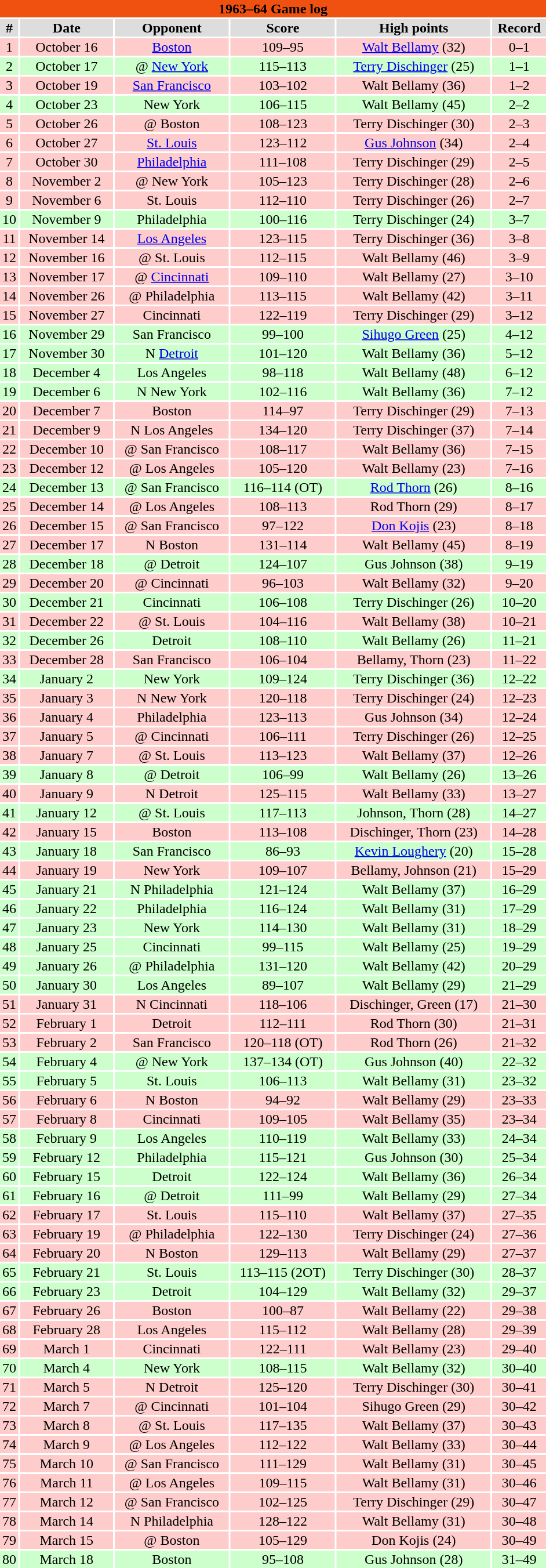<table class="toccolours collapsible" width=50% style="clear:both; margin:1.5em auto; text-align:center">
<tr>
<th colspan=11 style="background:#F15110; color:#000000;">1963–64 Game log</th>
</tr>
<tr align="center" bgcolor="#dddddd">
<td><strong>#</strong></td>
<td><strong>Date</strong></td>
<td><strong>Opponent</strong></td>
<td><strong>Score</strong></td>
<td><strong>High points</strong></td>
<td><strong>Record</strong></td>
</tr>
<tr align="center" bgcolor="ffcccc">
<td>1</td>
<td>October 16</td>
<td><a href='#'>Boston</a></td>
<td>109–95</td>
<td><a href='#'>Walt Bellamy</a> (32)</td>
<td>0–1</td>
</tr>
<tr align="center" bgcolor="ccffcc">
<td>2</td>
<td>October 17</td>
<td>@ <a href='#'>New York</a></td>
<td>115–113</td>
<td><a href='#'>Terry Dischinger</a> (25)</td>
<td>1–1</td>
</tr>
<tr align="center" bgcolor="ffcccc">
<td>3</td>
<td>October 19</td>
<td><a href='#'>San Francisco</a></td>
<td>103–102</td>
<td>Walt Bellamy (36)</td>
<td>1–2</td>
</tr>
<tr align="center" bgcolor="ccffcc">
<td>4</td>
<td>October 23</td>
<td>New York</td>
<td>106–115</td>
<td>Walt Bellamy (45)</td>
<td>2–2</td>
</tr>
<tr align="center" bgcolor="ffcccc">
<td>5</td>
<td>October 26</td>
<td>@ Boston</td>
<td>108–123</td>
<td>Terry Dischinger (30)</td>
<td>2–3</td>
</tr>
<tr align="center" bgcolor="ffcccc">
<td>6</td>
<td>October 27</td>
<td><a href='#'>St. Louis</a></td>
<td>123–112</td>
<td><a href='#'>Gus Johnson</a> (34)</td>
<td>2–4</td>
</tr>
<tr align="center" bgcolor="ffcccc">
<td>7</td>
<td>October 30</td>
<td><a href='#'>Philadelphia</a></td>
<td>111–108</td>
<td>Terry Dischinger (29)</td>
<td>2–5</td>
</tr>
<tr align="center" bgcolor="ffcccc">
<td>8</td>
<td>November 2</td>
<td>@ New York</td>
<td>105–123</td>
<td>Terry Dischinger (28)</td>
<td>2–6</td>
</tr>
<tr align="center" bgcolor="ffcccc">
<td>9</td>
<td>November 6</td>
<td>St. Louis</td>
<td>112–110</td>
<td>Terry Dischinger (26)</td>
<td>2–7</td>
</tr>
<tr align="center" bgcolor="ccffcc">
<td>10</td>
<td>November 9</td>
<td>Philadelphia</td>
<td>100–116</td>
<td>Terry Dischinger (24)</td>
<td>3–7</td>
</tr>
<tr align="center" bgcolor="ffcccc">
<td>11</td>
<td>November 14</td>
<td><a href='#'>Los Angeles</a></td>
<td>123–115</td>
<td>Terry Dischinger (36)</td>
<td>3–8</td>
</tr>
<tr align="center" bgcolor="ffcccc">
<td>12</td>
<td>November 16</td>
<td>@ St. Louis</td>
<td>112–115</td>
<td>Walt Bellamy (46)</td>
<td>3–9</td>
</tr>
<tr align="center" bgcolor="ffcccc">
<td>13</td>
<td>November 17</td>
<td>@ <a href='#'>Cincinnati</a></td>
<td>109–110</td>
<td>Walt Bellamy (27)</td>
<td>3–10</td>
</tr>
<tr align="center" bgcolor="ffcccc">
<td>14</td>
<td>November 26</td>
<td>@ Philadelphia</td>
<td>113–115</td>
<td>Walt Bellamy (42)</td>
<td>3–11</td>
</tr>
<tr align="center" bgcolor="ffcccc">
<td>15</td>
<td>November 27</td>
<td>Cincinnati</td>
<td>122–119</td>
<td>Terry Dischinger (29)</td>
<td>3–12</td>
</tr>
<tr align="center" bgcolor="ccffcc">
<td>16</td>
<td>November 29</td>
<td>San Francisco</td>
<td>99–100</td>
<td><a href='#'>Sihugo Green</a> (25)</td>
<td>4–12</td>
</tr>
<tr align="center" bgcolor="ccffcc">
<td>17</td>
<td>November 30</td>
<td>N <a href='#'>Detroit</a></td>
<td>101–120</td>
<td>Walt Bellamy (36)</td>
<td>5–12</td>
</tr>
<tr align="center" bgcolor="ccffcc">
<td>18</td>
<td>December 4</td>
<td>Los Angeles</td>
<td>98–118</td>
<td>Walt Bellamy (48)</td>
<td>6–12</td>
</tr>
<tr align="center" bgcolor="ccffcc">
<td>19</td>
<td>December 6</td>
<td>N New York</td>
<td>102–116</td>
<td>Walt Bellamy (36)</td>
<td>7–12</td>
</tr>
<tr align="center" bgcolor="ffcccc">
<td>20</td>
<td>December 7</td>
<td>Boston</td>
<td>114–97</td>
<td>Terry Dischinger (29)</td>
<td>7–13</td>
</tr>
<tr align="center" bgcolor="ffcccc">
<td>21</td>
<td>December 9</td>
<td>N Los Angeles</td>
<td>134–120</td>
<td>Terry Dischinger (37)</td>
<td>7–14</td>
</tr>
<tr align="center" bgcolor="ffcccc">
<td>22</td>
<td>December 10</td>
<td>@ San Francisco</td>
<td>108–117</td>
<td>Walt Bellamy (36)</td>
<td>7–15</td>
</tr>
<tr align="center" bgcolor="ffcccc">
<td>23</td>
<td>December 12</td>
<td>@ Los Angeles</td>
<td>105–120</td>
<td>Walt Bellamy (23)</td>
<td>7–16</td>
</tr>
<tr align="center" bgcolor="ccffcc">
<td>24</td>
<td>December 13</td>
<td>@ San Francisco</td>
<td>116–114 (OT)</td>
<td><a href='#'>Rod Thorn</a> (26)</td>
<td>8–16</td>
</tr>
<tr align="center" bgcolor="ffcccc">
<td>25</td>
<td>December 14</td>
<td>@ Los Angeles</td>
<td>108–113</td>
<td>Rod Thorn (29)</td>
<td>8–17</td>
</tr>
<tr align="center" bgcolor="ffcccc">
<td>26</td>
<td>December 15</td>
<td>@ San Francisco</td>
<td>97–122</td>
<td><a href='#'>Don Kojis</a> (23)</td>
<td>8–18</td>
</tr>
<tr align="center" bgcolor="ffcccc">
<td>27</td>
<td>December 17</td>
<td>N Boston</td>
<td>131–114</td>
<td>Walt Bellamy (45)</td>
<td>8–19</td>
</tr>
<tr align="center" bgcolor="ccffcc">
<td>28</td>
<td>December 18</td>
<td>@ Detroit</td>
<td>124–107</td>
<td>Gus Johnson (38)</td>
<td>9–19</td>
</tr>
<tr align="center" bgcolor="ffcccc">
<td>29</td>
<td>December 20</td>
<td>@ Cincinnati</td>
<td>96–103</td>
<td>Walt Bellamy (32)</td>
<td>9–20</td>
</tr>
<tr align="center" bgcolor="ccffcc">
<td>30</td>
<td>December 21</td>
<td>Cincinnati</td>
<td>106–108</td>
<td>Terry Dischinger (26)</td>
<td>10–20</td>
</tr>
<tr align="center" bgcolor="ffcccc">
<td>31</td>
<td>December 22</td>
<td>@ St. Louis</td>
<td>104–116</td>
<td>Walt Bellamy (38)</td>
<td>10–21</td>
</tr>
<tr align="center" bgcolor="ccffcc">
<td>32</td>
<td>December 26</td>
<td>Detroit</td>
<td>108–110</td>
<td>Walt Bellamy (26)</td>
<td>11–21</td>
</tr>
<tr align="center" bgcolor="ffcccc">
<td>33</td>
<td>December 28</td>
<td>San Francisco</td>
<td>106–104</td>
<td>Bellamy, Thorn (23)</td>
<td>11–22</td>
</tr>
<tr align="center" bgcolor="ccffcc">
<td>34</td>
<td>January 2</td>
<td>New York</td>
<td>109–124</td>
<td>Terry Dischinger (36)</td>
<td>12–22</td>
</tr>
<tr align="center" bgcolor="ffcccc">
<td>35</td>
<td>January 3</td>
<td>N New York</td>
<td>120–118</td>
<td>Terry Dischinger (24)</td>
<td>12–23</td>
</tr>
<tr align="center" bgcolor="ffcccc">
<td>36</td>
<td>January 4</td>
<td>Philadelphia</td>
<td>123–113</td>
<td>Gus Johnson (34)</td>
<td>12–24</td>
</tr>
<tr align="center" bgcolor="ffcccc">
<td>37</td>
<td>January 5</td>
<td>@ Cincinnati</td>
<td>106–111</td>
<td>Terry Dischinger (26)</td>
<td>12–25</td>
</tr>
<tr align="center" bgcolor="ffcccc">
<td>38</td>
<td>January 7</td>
<td>@ St. Louis</td>
<td>113–123</td>
<td>Walt Bellamy (37)</td>
<td>12–26</td>
</tr>
<tr align="center" bgcolor="ccffcc">
<td>39</td>
<td>January 8</td>
<td>@ Detroit</td>
<td>106–99</td>
<td>Walt Bellamy (26)</td>
<td>13–26</td>
</tr>
<tr align="center" bgcolor="ffcccc">
<td>40</td>
<td>January 9</td>
<td>N Detroit</td>
<td>125–115</td>
<td>Walt Bellamy (33)</td>
<td>13–27</td>
</tr>
<tr align="center" bgcolor="ccffcc">
<td>41</td>
<td>January 12</td>
<td>@ St. Louis</td>
<td>117–113</td>
<td>Johnson, Thorn (28)</td>
<td>14–27</td>
</tr>
<tr align="center" bgcolor="ffcccc">
<td>42</td>
<td>January 15</td>
<td>Boston</td>
<td>113–108</td>
<td>Dischinger, Thorn (23)</td>
<td>14–28</td>
</tr>
<tr align="center" bgcolor="ccffcc">
<td>43</td>
<td>January 18</td>
<td>San Francisco</td>
<td>86–93</td>
<td><a href='#'>Kevin Loughery</a> (20)</td>
<td>15–28</td>
</tr>
<tr align="center" bgcolor="ffcccc">
<td>44</td>
<td>January 19</td>
<td>New York</td>
<td>109–107</td>
<td>Bellamy, Johnson (21)</td>
<td>15–29</td>
</tr>
<tr align="center" bgcolor="ccffcc">
<td>45</td>
<td>January 21</td>
<td>N Philadelphia</td>
<td>121–124</td>
<td>Walt Bellamy (37)</td>
<td>16–29</td>
</tr>
<tr align="center" bgcolor="ccffcc">
<td>46</td>
<td>January 22</td>
<td>Philadelphia</td>
<td>116–124</td>
<td>Walt Bellamy (31)</td>
<td>17–29</td>
</tr>
<tr align="center" bgcolor="ccffcc">
<td>47</td>
<td>January 23</td>
<td>New York</td>
<td>114–130</td>
<td>Walt Bellamy (31)</td>
<td>18–29</td>
</tr>
<tr align="center" bgcolor="ccffcc">
<td>48</td>
<td>January 25</td>
<td>Cincinnati</td>
<td>99–115</td>
<td>Walt Bellamy (25)</td>
<td>19–29</td>
</tr>
<tr align="center" bgcolor="ccffcc">
<td>49</td>
<td>January 26</td>
<td>@ Philadelphia</td>
<td>131–120</td>
<td>Walt Bellamy (42)</td>
<td>20–29</td>
</tr>
<tr align="center" bgcolor="ccffcc">
<td>50</td>
<td>January 30</td>
<td>Los Angeles</td>
<td>89–107</td>
<td>Walt Bellamy (29)</td>
<td>21–29</td>
</tr>
<tr align="center" bgcolor="ffcccc">
<td>51</td>
<td>January 31</td>
<td>N Cincinnati</td>
<td>118–106</td>
<td>Dischinger, Green (17)</td>
<td>21–30</td>
</tr>
<tr align="center" bgcolor="ffcccc">
<td>52</td>
<td>February 1</td>
<td>Detroit</td>
<td>112–111</td>
<td>Rod Thorn (30)</td>
<td>21–31</td>
</tr>
<tr align="center" bgcolor="ffcccc">
<td>53</td>
<td>February 2</td>
<td>San Francisco</td>
<td>120–118 (OT)</td>
<td>Rod Thorn (26)</td>
<td>21–32</td>
</tr>
<tr align="center" bgcolor="ccffcc">
<td>54</td>
<td>February 4</td>
<td>@ New York</td>
<td>137–134 (OT)</td>
<td>Gus Johnson (40)</td>
<td>22–32</td>
</tr>
<tr align="center" bgcolor="ccffcc">
<td>55</td>
<td>February 5</td>
<td>St. Louis</td>
<td>106–113</td>
<td>Walt Bellamy (31)</td>
<td>23–32</td>
</tr>
<tr align="center" bgcolor="ffcccc">
<td>56</td>
<td>February 6</td>
<td>N Boston</td>
<td>94–92</td>
<td>Walt Bellamy (29)</td>
<td>23–33</td>
</tr>
<tr align="center" bgcolor="ffcccc">
<td>57</td>
<td>February 8</td>
<td>Cincinnati</td>
<td>109–105</td>
<td>Walt Bellamy (35)</td>
<td>23–34</td>
</tr>
<tr align="center" bgcolor="ccffcc">
<td>58</td>
<td>February 9</td>
<td>Los Angeles</td>
<td>110–119</td>
<td>Walt Bellamy (33)</td>
<td>24–34</td>
</tr>
<tr align="center" bgcolor="ccffcc">
<td>59</td>
<td>February 12</td>
<td>Philadelphia</td>
<td>115–121</td>
<td>Gus Johnson (30)</td>
<td>25–34</td>
</tr>
<tr align="center" bgcolor="ccffcc">
<td>60</td>
<td>February 15</td>
<td>Detroit</td>
<td>122–124</td>
<td>Walt Bellamy (36)</td>
<td>26–34</td>
</tr>
<tr align="center" bgcolor="ccffcc">
<td>61</td>
<td>February 16</td>
<td>@ Detroit</td>
<td>111–99</td>
<td>Walt Bellamy (29)</td>
<td>27–34</td>
</tr>
<tr align="center" bgcolor="ffcccc">
<td>62</td>
<td>February 17</td>
<td>St. Louis</td>
<td>115–110</td>
<td>Walt Bellamy (37)</td>
<td>27–35</td>
</tr>
<tr align="center" bgcolor="ffcccc">
<td>63</td>
<td>February 19</td>
<td>@ Philadelphia</td>
<td>122–130</td>
<td>Terry Dischinger (24)</td>
<td>27–36</td>
</tr>
<tr align="center" bgcolor="ffcccc">
<td>64</td>
<td>February 20</td>
<td>N Boston</td>
<td>129–113</td>
<td>Walt Bellamy (29)</td>
<td>27–37</td>
</tr>
<tr align="center" bgcolor="ccffcc">
<td>65</td>
<td>February 21</td>
<td>St. Louis</td>
<td>113–115 (2OT)</td>
<td>Terry Dischinger (30)</td>
<td>28–37</td>
</tr>
<tr align="center" bgcolor="ccffcc">
<td>66</td>
<td>February 23</td>
<td>Detroit</td>
<td>104–129</td>
<td>Walt Bellamy (32)</td>
<td>29–37</td>
</tr>
<tr align="center" bgcolor="ffcccc">
<td>67</td>
<td>February 26</td>
<td>Boston</td>
<td>100–87</td>
<td>Walt Bellamy (22)</td>
<td>29–38</td>
</tr>
<tr align="center" bgcolor="ffcccc">
<td>68</td>
<td>February 28</td>
<td>Los Angeles</td>
<td>115–112</td>
<td>Walt Bellamy (28)</td>
<td>29–39</td>
</tr>
<tr align="center" bgcolor="ffcccc">
<td>69</td>
<td>March 1</td>
<td>Cincinnati</td>
<td>122–111</td>
<td>Walt Bellamy (23)</td>
<td>29–40</td>
</tr>
<tr align="center" bgcolor="ccffcc">
<td>70</td>
<td>March 4</td>
<td>New York</td>
<td>108–115</td>
<td>Walt Bellamy (32)</td>
<td>30–40</td>
</tr>
<tr align="center" bgcolor="ffcccc">
<td>71</td>
<td>March 5</td>
<td>N Detroit</td>
<td>125–120</td>
<td>Terry Dischinger (30)</td>
<td>30–41</td>
</tr>
<tr align="center" bgcolor="ffcccc">
<td>72</td>
<td>March 7</td>
<td>@ Cincinnati</td>
<td>101–104</td>
<td>Sihugo Green (29)</td>
<td>30–42</td>
</tr>
<tr align="center" bgcolor="ffcccc">
<td>73</td>
<td>March 8</td>
<td>@ St. Louis</td>
<td>117–135</td>
<td>Walt Bellamy (37)</td>
<td>30–43</td>
</tr>
<tr align="center" bgcolor="ffcccc">
<td>74</td>
<td>March 9</td>
<td>@ Los Angeles</td>
<td>112–122</td>
<td>Walt Bellamy (33)</td>
<td>30–44</td>
</tr>
<tr align="center" bgcolor="ffcccc">
<td>75</td>
<td>March 10</td>
<td>@ San Francisco</td>
<td>111–129</td>
<td>Walt Bellamy (31)</td>
<td>30–45</td>
</tr>
<tr align="center" bgcolor="ffcccc">
<td>76</td>
<td>March 11</td>
<td>@ Los Angeles</td>
<td>109–115</td>
<td>Walt Bellamy (31)</td>
<td>30–46</td>
</tr>
<tr align="center" bgcolor="ffcccc">
<td>77</td>
<td>March 12</td>
<td>@ San Francisco</td>
<td>102–125</td>
<td>Terry Dischinger (29)</td>
<td>30–47</td>
</tr>
<tr align="center" bgcolor="ffcccc">
<td>78</td>
<td>March 14</td>
<td>N Philadelphia</td>
<td>128–122</td>
<td>Walt Bellamy (31)</td>
<td>30–48</td>
</tr>
<tr align="center" bgcolor="ffcccc">
<td>79</td>
<td>March 15</td>
<td>@ Boston</td>
<td>105–129</td>
<td>Don Kojis (24)</td>
<td>30–49</td>
</tr>
<tr align="center" bgcolor="ccffcc">
<td>80</td>
<td>March 18</td>
<td>Boston</td>
<td>95–108</td>
<td>Gus Johnson (28)</td>
<td>31–49</td>
</tr>
</table>
